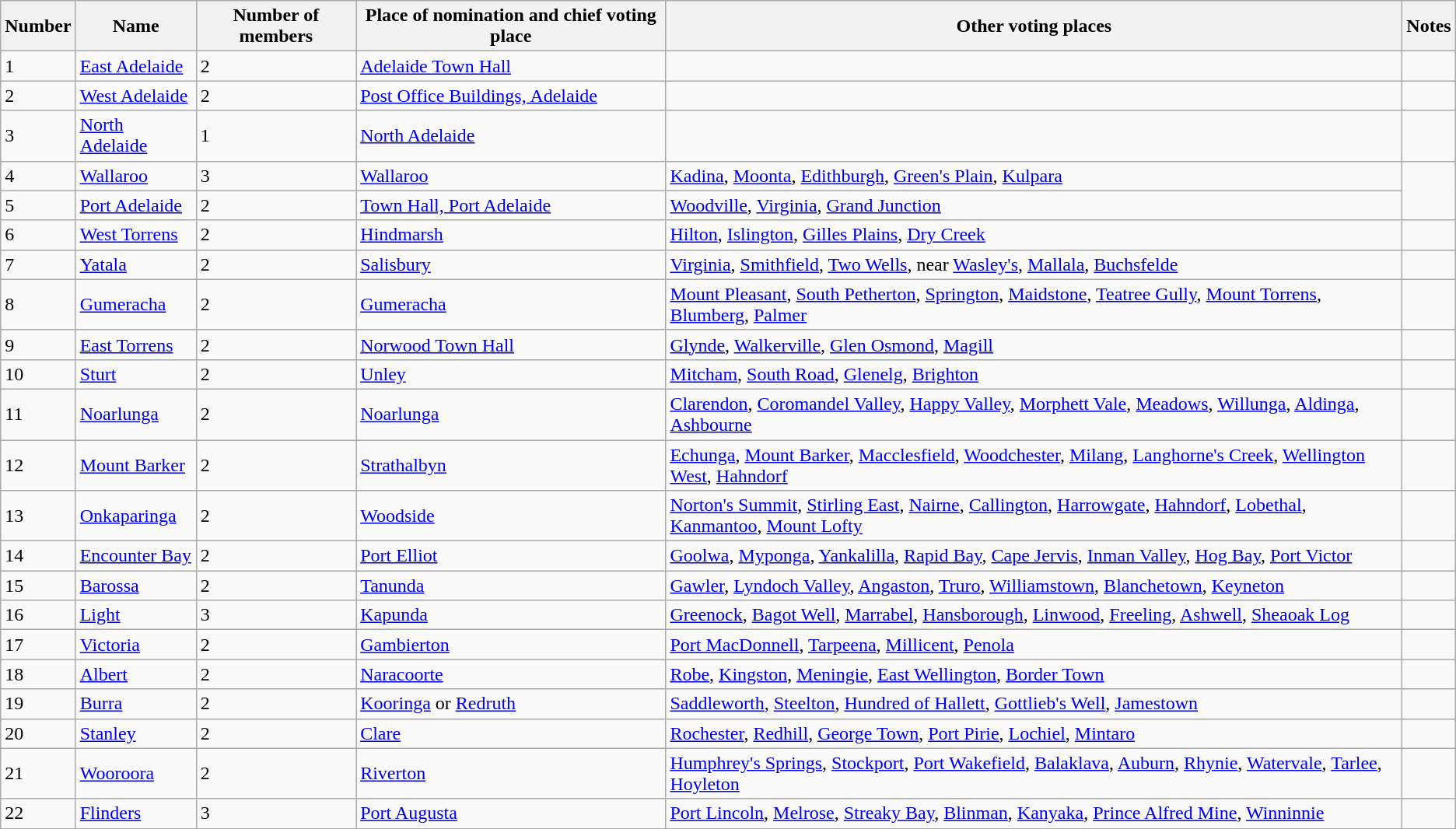<table class="wikitable">
<tr>
<th>Number</th>
<th>Name</th>
<th>Number of members</th>
<th>Place of nomination and chief voting place</th>
<th>Other voting places</th>
<th>Notes</th>
</tr>
<tr>
<td>1</td>
<td><a href='#'>East Adelaide</a></td>
<td>2</td>
<td><a href='#'>Adelaide Town Hall</a></td>
<td></td>
<td></td>
</tr>
<tr>
<td>2</td>
<td><a href='#'>West Adelaide</a></td>
<td>2</td>
<td><a href='#'>Post Office Buildings, Adelaide</a></td>
<td></td>
<td></td>
</tr>
<tr>
<td>3</td>
<td><a href='#'>North Adelaide</a></td>
<td>1</td>
<td><a href='#'>North Adelaide</a></td>
<td></td>
<td></td>
</tr>
<tr>
<td>4</td>
<td><a href='#'>Wallaroo</a></td>
<td>3</td>
<td><a href='#'>Wallaroo</a></td>
<td><a href='#'>Kadina</a>, <a href='#'>Moonta</a>, <a href='#'>Edithburgh</a>, <a href='#'>Green's Plain</a>, <a href='#'>Kulpara</a></td>
</tr>
<tr>
<td>5</td>
<td><a href='#'>Port Adelaide</a></td>
<td>2</td>
<td><a href='#'>Town Hall, Port Adelaide</a></td>
<td><a href='#'>Woodville</a>, <a href='#'>Virginia</a>, <a href='#'>Grand Junction</a></td>
</tr>
<tr>
<td>6</td>
<td><a href='#'>West Torrens</a></td>
<td>2</td>
<td><a href='#'>Hindmarsh</a></td>
<td><a href='#'>Hilton</a>, <a href='#'>Islington</a>, <a href='#'>Gilles Plains</a>, <a href='#'>Dry Creek</a></td>
<td></td>
</tr>
<tr>
<td>7</td>
<td><a href='#'>Yatala</a></td>
<td>2</td>
<td><a href='#'>Salisbury</a></td>
<td><a href='#'>Virginia</a>, <a href='#'>Smithfield</a>, <a href='#'>Two Wells</a>, near <a href='#'>Wasley's</a>, <a href='#'>Mallala</a>, <a href='#'>Buchsfelde</a></td>
<td></td>
</tr>
<tr>
<td>8</td>
<td><a href='#'>Gumeracha</a></td>
<td>2</td>
<td><a href='#'>Gumeracha</a></td>
<td><a href='#'>Mount Pleasant</a>, <a href='#'>South Petherton</a>, <a href='#'>Springton</a>, <a href='#'>Maidstone</a>, <a href='#'>Teatree Gully</a>, <a href='#'>Mount Torrens</a>, <a href='#'>Blumberg</a>, <a href='#'>Palmer</a></td>
<td></td>
</tr>
<tr>
<td>9</td>
<td><a href='#'>East Torrens</a></td>
<td>2</td>
<td><a href='#'>Norwood Town Hall</a></td>
<td><a href='#'>Glynde</a>, <a href='#'>Walkerville</a>, <a href='#'>Glen Osmond</a>, <a href='#'>Magill</a></td>
<td></td>
</tr>
<tr>
<td>10</td>
<td><a href='#'>Sturt</a></td>
<td>2</td>
<td><a href='#'>Unley</a></td>
<td><a href='#'>Mitcham</a>, <a href='#'>South Road</a>, <a href='#'>Glenelg</a>, <a href='#'>Brighton</a></td>
<td></td>
</tr>
<tr>
<td>11</td>
<td><a href='#'>Noarlunga</a></td>
<td>2</td>
<td><a href='#'>Noarlunga</a></td>
<td><a href='#'>Clarendon</a>, <a href='#'>Coromandel Valley</a>, <a href='#'>Happy Valley</a>, <a href='#'>Morphett Vale</a>, <a href='#'>Meadows</a>, <a href='#'>Willunga</a>, <a href='#'>Aldinga</a>, <a href='#'>Ashbourne</a></td>
<td></td>
</tr>
<tr>
<td>12</td>
<td><a href='#'>Mount Barker</a></td>
<td>2</td>
<td><a href='#'>Strathalbyn</a></td>
<td><a href='#'>Echunga</a>, <a href='#'>Mount Barker</a>, <a href='#'>Macclesfield</a>, <a href='#'>Woodchester</a>, <a href='#'>Milang</a>, <a href='#'>Langhorne's Creek</a>, <a href='#'>Wellington West</a>, <a href='#'>Hahndorf</a></td>
</tr>
<tr>
<td>13</td>
<td><a href='#'>Onkaparinga</a></td>
<td>2</td>
<td><a href='#'>Woodside</a></td>
<td><a href='#'>Norton's Summit</a>, <a href='#'>Stirling East</a>, <a href='#'>Nairne</a>, <a href='#'>Callington</a>, <a href='#'>Harrowgate</a>, <a href='#'>Hahndorf</a>, <a href='#'>Lobethal</a>, <a href='#'>Kanmantoo</a>, <a href='#'>Mount Lofty</a></td>
<td></td>
</tr>
<tr>
<td>14</td>
<td><a href='#'>Encounter Bay</a></td>
<td>2</td>
<td><a href='#'>Port Elliot</a></td>
<td><a href='#'>Goolwa</a>, <a href='#'>Myponga</a>, <a href='#'>Yankalilla</a>, <a href='#'>Rapid Bay</a>, <a href='#'>Cape Jervis</a>, <a href='#'>Inman Valley</a>, <a href='#'>Hog Bay</a>, <a href='#'>Port Victor</a></td>
<td></td>
</tr>
<tr>
<td>15</td>
<td><a href='#'>Barossa</a></td>
<td>2</td>
<td><a href='#'>Tanunda</a></td>
<td><a href='#'>Gawler</a>, <a href='#'>Lyndoch Valley</a>, <a href='#'>Angaston</a>, <a href='#'>Truro</a>, <a href='#'>Williamstown</a>, <a href='#'>Blanchetown</a>, <a href='#'>Keyneton</a></td>
<td></td>
</tr>
<tr>
<td>16</td>
<td><a href='#'>Light</a></td>
<td>3</td>
<td><a href='#'>Kapunda</a></td>
<td><a href='#'>Greenock</a>, <a href='#'>Bagot Well</a>, <a href='#'>Marrabel</a>, <a href='#'>Hansborough</a>, <a href='#'>Linwood</a>, <a href='#'>Freeling</a>, <a href='#'>Ashwell</a>, <a href='#'>Sheaoak Log</a></td>
<td></td>
</tr>
<tr>
<td>17</td>
<td><a href='#'>Victoria</a></td>
<td>2</td>
<td><a href='#'>Gambierton</a></td>
<td><a href='#'>Port MacDonnell</a>, <a href='#'>Tarpeena</a>, <a href='#'>Millicent</a>, <a href='#'>Penola</a></td>
<td></td>
</tr>
<tr>
<td>18</td>
<td><a href='#'>Albert</a></td>
<td>2</td>
<td><a href='#'>Naracoorte</a></td>
<td><a href='#'>Robe</a>, <a href='#'>Kingston</a>, <a href='#'>Meningie</a>, <a href='#'>East Wellington</a>, <a href='#'>Border Town</a></td>
<td></td>
</tr>
<tr>
<td>19</td>
<td><a href='#'>Burra</a></td>
<td>2</td>
<td><a href='#'>Kooringa</a> or <a href='#'>Redruth</a></td>
<td><a href='#'>Saddleworth</a>, <a href='#'>Steelton</a>, <a href='#'>Hundred of Hallett</a>, <a href='#'>Gottlieb's Well</a>, <a href='#'>Jamestown</a></td>
<td></td>
</tr>
<tr>
<td>20</td>
<td><a href='#'>Stanley</a></td>
<td>2</td>
<td><a href='#'>Clare</a></td>
<td><a href='#'>Rochester</a>, <a href='#'>Redhill</a>, <a href='#'>George Town</a>, <a href='#'>Port Pirie</a>, <a href='#'>Lochiel</a>, <a href='#'>Mintaro</a></td>
<td></td>
</tr>
<tr>
<td>21</td>
<td><a href='#'>Wooroora</a></td>
<td>2</td>
<td><a href='#'>Riverton</a></td>
<td><a href='#'>Humphrey's Springs</a>, <a href='#'>Stockport</a>, <a href='#'>Port Wakefield</a>, <a href='#'>Balaklava</a>, <a href='#'>Auburn</a>, <a href='#'>Rhynie</a>, <a href='#'>Watervale</a>, <a href='#'>Tarlee</a>, <a href='#'>Hoyleton</a></td>
<td></td>
</tr>
<tr>
<td>22</td>
<td><a href='#'>Flinders</a></td>
<td>3</td>
<td><a href='#'>Port Augusta</a></td>
<td><a href='#'>Port Lincoln</a>, <a href='#'>Melrose</a>, <a href='#'>Streaky Bay</a>, <a href='#'>Blinman</a>, <a href='#'>Kanyaka</a>, <a href='#'>Prince Alfred Mine</a>, <a href='#'>Winninnie</a></td>
<td></td>
</tr>
</table>
